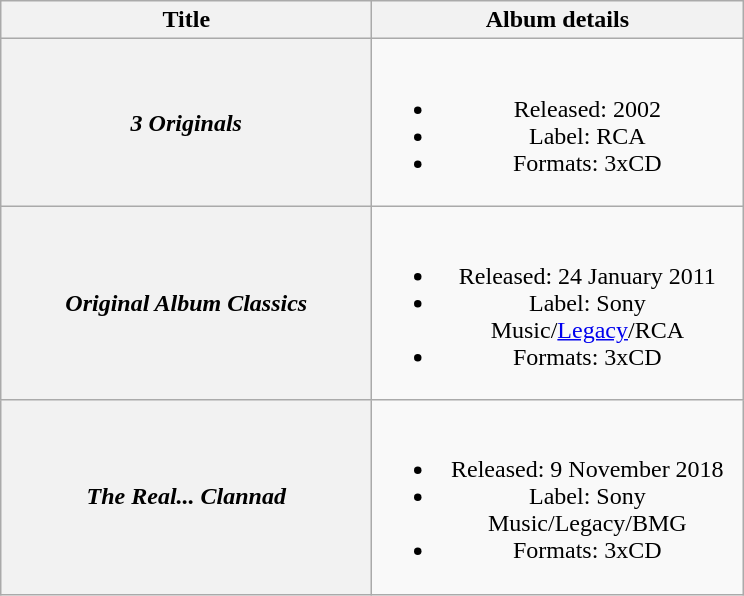<table class="wikitable plainrowheaders" style="text-align:center;">
<tr>
<th scope="col" style="width:15em;">Title</th>
<th scope="col" style="width:15em;">Album details</th>
</tr>
<tr>
<th scope="row"><em>3 Originals</em></th>
<td><br><ul><li>Released: 2002</li><li>Label: RCA</li><li>Formats: 3xCD</li></ul></td>
</tr>
<tr>
<th scope="row"><em>Original Album Classics</em></th>
<td><br><ul><li>Released: 24 January 2011</li><li>Label: Sony Music/<a href='#'>Legacy</a>/RCA</li><li>Formats: 3xCD</li></ul></td>
</tr>
<tr>
<th scope="row"><em>The Real... Clannad</em></th>
<td><br><ul><li>Released: 9 November 2018</li><li>Label: Sony Music/Legacy/BMG</li><li>Formats: 3xCD</li></ul></td>
</tr>
</table>
